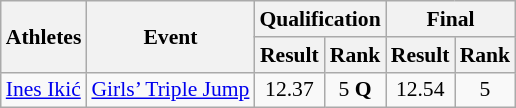<table class="wikitable" border="1" style="font-size:90%">
<tr>
<th rowspan=2>Athletes</th>
<th rowspan=2>Event</th>
<th colspan=2>Qualification</th>
<th colspan=2>Final</th>
</tr>
<tr>
<th>Result</th>
<th>Rank</th>
<th>Result</th>
<th>Rank</th>
</tr>
<tr>
<td><a href='#'>Ines Ikić</a></td>
<td><a href='#'>Girls’ Triple Jump</a></td>
<td align=center>12.37</td>
<td align=center>5 <strong>Q</strong></td>
<td align=center>12.54</td>
<td align=center>5</td>
</tr>
</table>
